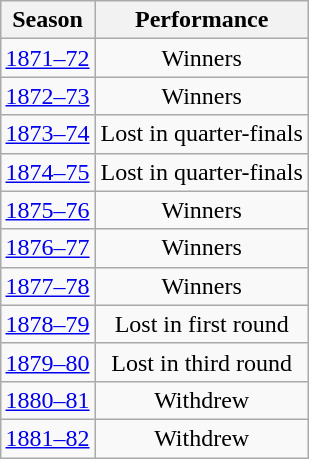<table class="wikitable" align="right" style="text-align:center;margin-left:1em">
<tr>
<th>Season</th>
<th>Performance</th>
</tr>
<tr>
<td><a href='#'>1871–72</a></td>
<td>Winners</td>
</tr>
<tr>
<td><a href='#'>1872–73</a></td>
<td>Winners</td>
</tr>
<tr>
<td><a href='#'>1873–74</a></td>
<td>Lost in quarter-finals</td>
</tr>
<tr>
<td><a href='#'>1874–75</a></td>
<td>Lost in quarter-finals</td>
</tr>
<tr>
<td><a href='#'>1875–76</a></td>
<td>Winners</td>
</tr>
<tr>
<td><a href='#'>1876–77</a></td>
<td>Winners</td>
</tr>
<tr>
<td><a href='#'>1877–78</a></td>
<td>Winners</td>
</tr>
<tr>
<td><a href='#'>1878–79</a></td>
<td>Lost in first round</td>
</tr>
<tr>
<td><a href='#'>1879–80</a></td>
<td>Lost in third round</td>
</tr>
<tr>
<td><a href='#'>1880–81</a></td>
<td>Withdrew</td>
</tr>
<tr>
<td><a href='#'>1881–82</a></td>
<td>Withdrew</td>
</tr>
</table>
